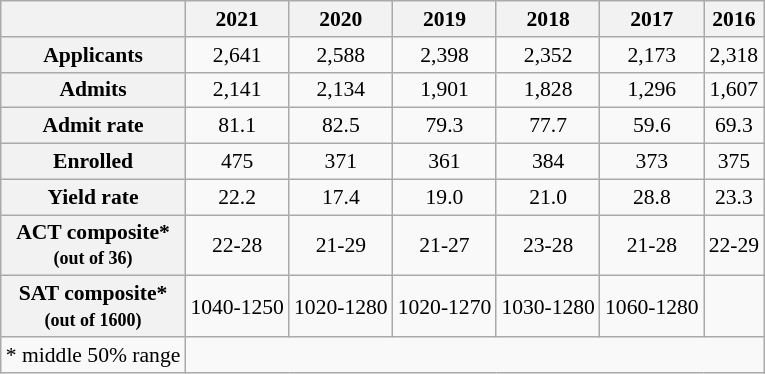<table class="wikitable" style="text-align:center; float:left; font-size:90%; margin:10px">
<tr>
<th></th>
<th>2021</th>
<th>2020</th>
<th>2019</th>
<th>2018</th>
<th>2017</th>
<th>2016</th>
</tr>
<tr>
<th>Applicants</th>
<td>2,641</td>
<td>2,588</td>
<td>2,398</td>
<td>2,352</td>
<td>2,173</td>
<td>2,318</td>
</tr>
<tr>
<th>Admits</th>
<td>2,141</td>
<td>2,134</td>
<td>1,901</td>
<td>1,828</td>
<td>1,296</td>
<td>1,607</td>
</tr>
<tr>
<th>Admit rate</th>
<td>81.1</td>
<td>82.5</td>
<td>79.3</td>
<td>77.7</td>
<td>59.6</td>
<td>69.3</td>
</tr>
<tr>
<th>Enrolled</th>
<td>475</td>
<td>371</td>
<td>361</td>
<td>384</td>
<td>373</td>
<td>375</td>
</tr>
<tr>
<th>Yield rate</th>
<td>22.2</td>
<td>17.4</td>
<td>19.0</td>
<td>21.0</td>
<td>28.8</td>
<td>23.3</td>
</tr>
<tr>
<th>ACT composite*<br><small>(out of 36)</small></th>
<td>22-28</td>
<td>21-29</td>
<td>21-27</td>
<td>23-28</td>
<td>21-28</td>
<td>22-29</td>
</tr>
<tr>
<th>SAT composite*<br><small>(out of 1600)</small></th>
<td>1040-1250</td>
<td>1020-1280</td>
<td>1020-1270</td>
<td>1030-1280</td>
<td>1060-1280</td>
<td></td>
</tr>
<tr>
<td>* middle 50% range</td>
</tr>
</table>
